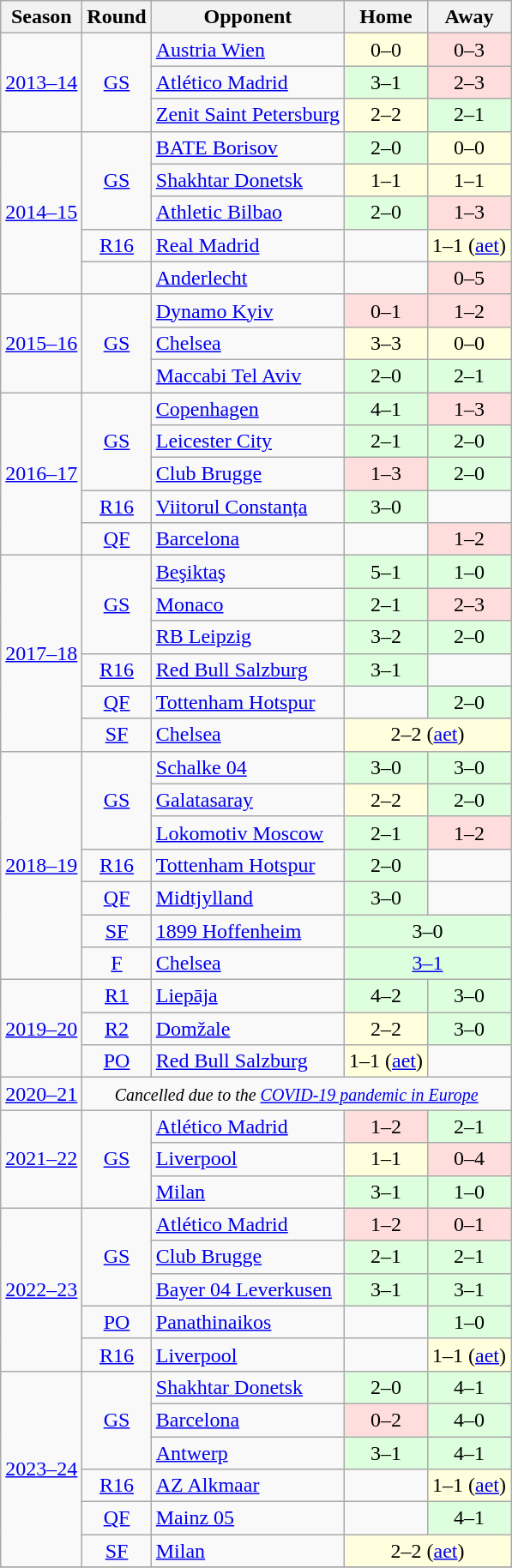<table class="wikitable collapsible collapsed" style="text-align: center;">
<tr>
<th>Season</th>
<th>Round</th>
<th>Opponent</th>
<th>Home</th>
<th>Away</th>
</tr>
<tr>
<td rowspan="3"><a href='#'>2013–14</a></td>
<td rowspan="3"><a href='#'>GS</a></td>
<td align="left"> <a href='#'>Austria Wien</a></td>
<td bgcolor="#ffffdd">0–0</td>
<td bgcolor="#ffdddd">0–3</td>
</tr>
<tr>
<td align="left"> <a href='#'>Atlético Madrid</a></td>
<td bgcolor="#ddffdd">3–1</td>
<td bgcolor="#ffdddd">2–3</td>
</tr>
<tr>
<td align="left"> <a href='#'>Zenit Saint Petersburg</a></td>
<td bgcolor="#ffffdd">2–2</td>
<td bgcolor="#ddffdd">2–1</td>
</tr>
<tr>
<td rowspan="5"><a href='#'>2014–15</a></td>
<td rowspan="3"><a href='#'>GS</a></td>
<td align="left"> <a href='#'>BATE Borisov</a></td>
<td bgcolor="#ddffdd">2–0</td>
<td bgcolor="#ffffdd">0–0</td>
</tr>
<tr>
<td align="left"> <a href='#'>Shakhtar Donetsk</a></td>
<td bgcolor="#ffffdd">1–1</td>
<td bgcolor="#ffffdd">1–1</td>
</tr>
<tr>
<td align="left"> <a href='#'>Athletic Bilbao</a></td>
<td bgcolor="#ddffdd">2–0</td>
<td bgcolor="#ffdddd">1–3</td>
</tr>
<tr>
<td><a href='#'>R16</a></td>
<td align="left"> <a href='#'>Real Madrid</a></td>
<td></td>
<td bgcolor="#ffffdd">1–1 (<a href='#'>aet</a>) </td>
</tr>
<tr>
<td><a href='#'></a></td>
<td align="left"> <a href='#'>Anderlecht</a></td>
<td></td>
<td bgcolor="#ffdddd">0–5</td>
</tr>
<tr>
<td rowspan="3"><a href='#'>2015–16</a></td>
<td rowspan="3"><a href='#'>GS</a></td>
<td align="left"> <a href='#'>Dynamo Kyiv</a></td>
<td bgcolor="#ffdddd">0–1</td>
<td bgcolor="#ffdddd">1–2</td>
</tr>
<tr>
<td align="left"> <a href='#'>Chelsea</a></td>
<td bgcolor="#ffffdd">3–3</td>
<td bgcolor="#ffffdd">0–0</td>
</tr>
<tr>
<td align="left"> <a href='#'>Maccabi Tel Aviv</a></td>
<td bgcolor="#ddffdd">2–0</td>
<td bgcolor="#ddffdd">2–1</td>
</tr>
<tr>
<td rowspan="5"><a href='#'>2016–17</a></td>
<td rowspan="3"><a href='#'>GS</a></td>
<td align="left"> <a href='#'>Copenhagen</a></td>
<td bgcolor="#ddffdd">4–1</td>
<td bgcolor="#ffdddd">1–3</td>
</tr>
<tr>
<td align="left"> <a href='#'>Leicester City</a></td>
<td bgcolor="#ddffdd">2–1</td>
<td bgcolor="#ddffdd">2–0</td>
</tr>
<tr>
<td align="left"> <a href='#'>Club Brugge</a></td>
<td bgcolor="#ffdddd">1–3</td>
<td bgcolor="#ddffdd">2–0</td>
</tr>
<tr>
<td><a href='#'>R16</a></td>
<td align="left"> <a href='#'>Viitorul Constanța</a></td>
<td bgcolor="#ddffdd">3–0</td>
<td></td>
</tr>
<tr>
<td><a href='#'>QF</a></td>
<td align="left"> <a href='#'>Barcelona</a></td>
<td></td>
<td bgcolor="#ffdddd">1–2</td>
</tr>
<tr>
<td rowspan="6"><a href='#'>2017–18</a></td>
<td rowspan="3"><a href='#'>GS</a></td>
<td align="left"> <a href='#'>Beşiktaş</a></td>
<td bgcolor="#ddffdd">5–1</td>
<td bgcolor="#ddffdd">1–0</td>
</tr>
<tr>
<td align="left"> <a href='#'>Monaco</a></td>
<td bgcolor="#ddffdd">2–1</td>
<td bgcolor="#ffdddd">2–3</td>
</tr>
<tr>
<td align="left"> <a href='#'>RB Leipzig</a></td>
<td bgcolor="#ddffdd">3–2</td>
<td bgcolor="#ddffdd">2–0</td>
</tr>
<tr>
<td><a href='#'>R16</a></td>
<td align="left"> <a href='#'>Red Bull Salzburg</a></td>
<td bgcolor="#ddffdd">3–1</td>
<td></td>
</tr>
<tr>
<td><a href='#'>QF</a></td>
<td align="left"> <a href='#'>Tottenham Hotspur</a></td>
<td></td>
<td bgcolor="#ddffdd">2–0</td>
</tr>
<tr>
<td><a href='#'>SF</a></td>
<td align="left"> <a href='#'>Chelsea</a></td>
<td colspan="2" bgcolor="#ffffdd">2–2 (<a href='#'>aet</a>) </td>
</tr>
<tr>
<td rowspan="7"><a href='#'>2018–19</a></td>
<td rowspan="3"><a href='#'>GS</a></td>
<td align="left"> <a href='#'>Schalke 04</a></td>
<td bgcolor="#ddffdd">3–0</td>
<td bgcolor="#ddffdd">3–0</td>
</tr>
<tr>
<td align="left"> <a href='#'>Galatasaray</a></td>
<td bgcolor="#ffffdd">2–2</td>
<td bgcolor="#ddffdd">2–0</td>
</tr>
<tr>
<td align="left"> <a href='#'>Lokomotiv Moscow</a></td>
<td bgcolor="#ddffdd">2–1</td>
<td bgcolor="#ffdddd">1–2</td>
</tr>
<tr>
<td><a href='#'>R16</a></td>
<td align="left"> <a href='#'>Tottenham Hotspur</a></td>
<td bgcolor="#ddffdd">2–0</td>
<td></td>
</tr>
<tr>
<td><a href='#'>QF</a></td>
<td align="left"> <a href='#'>Midtjylland</a></td>
<td bgcolor="#ddffdd">3–0</td>
<td></td>
</tr>
<tr>
<td><a href='#'>SF</a></td>
<td align="left"> <a href='#'>1899 Hoffenheim</a></td>
<td colspan="2" bgcolor="#ddffdd">3–0</td>
</tr>
<tr>
<td><a href='#'>F</a></td>
<td align="left"> <a href='#'>Chelsea</a></td>
<td colspan="2" bgcolor="#ddffdd"><a href='#'>3–1</a></td>
</tr>
<tr>
<td rowspan="3"><a href='#'>2019–20</a></td>
<td><a href='#'>R1</a></td>
<td align="left"> <a href='#'>Liepāja</a></td>
<td bgcolor="#ddffdd">4–2</td>
<td bgcolor="#ddffdd">3–0</td>
</tr>
<tr>
<td><a href='#'>R2</a></td>
<td align="left"> <a href='#'>Domžale</a></td>
<td bgcolor="#ffffdd">2–2</td>
<td bgcolor="#ddffdd">3–0</td>
</tr>
<tr>
<td><a href='#'>PO</a></td>
<td align="left"> <a href='#'>Red Bull Salzburg</a></td>
<td bgcolor="#ffffdd">1–1 (<a href='#'>aet</a>) </td>
<td></td>
</tr>
<tr>
<td><a href='#'>2020–21</a></td>
<td colspan="4"><small><em>Cancelled due to the <a href='#'>COVID-19 pandemic in Europe</a></em></small></td>
</tr>
<tr>
<td rowspan="3"><a href='#'>2021–22</a></td>
<td rowspan="3"><a href='#'>GS</a></td>
<td align="left"> <a href='#'>Atlético Madrid</a></td>
<td bgcolor="#ffdddd">1–2</td>
<td bgcolor="#ddffdd">2–1</td>
</tr>
<tr>
<td align="left"> <a href='#'>Liverpool</a></td>
<td bgcolor="#ffffdd">1–1</td>
<td bgcolor="#ffdddd">0–4</td>
</tr>
<tr>
<td align="left"> <a href='#'>Milan</a></td>
<td bgcolor="#ddffdd">3–1</td>
<td bgcolor="#ddffdd">1–0</td>
</tr>
<tr>
<td rowspan="5"><a href='#'>2022–23</a></td>
<td rowspan="3"><a href='#'>GS</a></td>
<td align="left"> <a href='#'>Atlético Madrid</a></td>
<td bgcolor="#ffdddd">1–2</td>
<td bgcolor="#ffdddd">0–1</td>
</tr>
<tr>
<td align="left"> <a href='#'>Club Brugge</a></td>
<td bgcolor="#ddffdd">2–1</td>
<td bgcolor="#ddffdd">2–1</td>
</tr>
<tr>
<td align="left"> <a href='#'>Bayer 04 Leverkusen</a></td>
<td bgcolor="#ddffdd">3–1</td>
<td bgcolor="#ddffdd">3–1</td>
</tr>
<tr>
<td><a href='#'>PO</a></td>
<td align="left"> <a href='#'>Panathinaikos</a></td>
<td></td>
<td bgcolor="#ddffdd">1–0</td>
</tr>
<tr>
<td><a href='#'>R16</a></td>
<td align="left"> <a href='#'>Liverpool</a></td>
<td></td>
<td bgcolor="#ffffdd">1–1 (<a href='#'>aet</a>) </td>
</tr>
<tr>
<td rowspan="6"><a href='#'>2023–24</a></td>
<td rowspan="3"><a href='#'>GS</a></td>
<td align="left"> <a href='#'>Shakhtar Donetsk</a></td>
<td bgcolor="#ddffdd">2–0</td>
<td bgcolor="#ddffdd">4–1</td>
</tr>
<tr>
<td align="left"> <a href='#'>Barcelona</a></td>
<td bgcolor="#ffdddd">0–2</td>
<td bgcolor="#ddffdd">4–0</td>
</tr>
<tr>
<td align="left"> <a href='#'>Antwerp</a></td>
<td bgcolor="#ddffdd">3–1</td>
<td bgcolor="#ddffdd">4–1</td>
</tr>
<tr>
<td><a href='#'>R16</a></td>
<td align="left"> <a href='#'>AZ Alkmaar</a></td>
<td></td>
<td bgcolor="#ffffdd">1–1 (<a href='#'>aet</a>) </td>
</tr>
<tr>
<td><a href='#'>QF</a></td>
<td align="left"> <a href='#'>Mainz 05</a></td>
<td></td>
<td bgcolor="#ddffdd">4–1</td>
</tr>
<tr>
<td><a href='#'>SF</a></td>
<td align="left"> <a href='#'>Milan</a></td>
<td colspan="2" bgcolor="#ffffdd">2–2 (<a href='#'>aet</a>) </td>
</tr>
<tr>
</tr>
</table>
